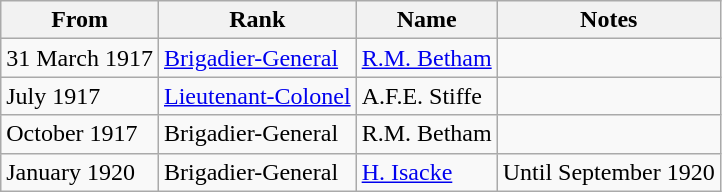<table class="wikitable">
<tr>
<th>From</th>
<th>Rank</th>
<th>Name</th>
<th>Notes</th>
</tr>
<tr>
<td>31 March 1917</td>
<td><a href='#'>Brigadier-General</a></td>
<td><a href='#'>R.M. Betham</a></td>
<td></td>
</tr>
<tr>
<td>July 1917</td>
<td><a href='#'>Lieutenant-Colonel</a></td>
<td>A.F.E. Stiffe</td>
<td></td>
</tr>
<tr>
<td>October 1917</td>
<td>Brigadier-General</td>
<td>R.M. Betham</td>
<td></td>
</tr>
<tr>
<td>January 1920</td>
<td>Brigadier-General</td>
<td><a href='#'>H. Isacke</a></td>
<td>Until September 1920</td>
</tr>
</table>
